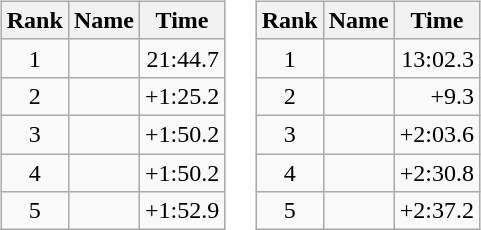<table border="0">
<tr>
<td valign="top"><br><table class="wikitable">
<tr>
<th>Rank</th>
<th>Name</th>
<th>Time</th>
</tr>
<tr>
<td style="text-align:center;">1</td>
<td></td>
<td align="right">21:44.7</td>
</tr>
<tr>
<td style="text-align:center;">2</td>
<td></td>
<td align="right">+1:25.2</td>
</tr>
<tr>
<td style="text-align:center;">3</td>
<td></td>
<td align="right">+1:50.2</td>
</tr>
<tr>
<td style="text-align:center;">4</td>
<td></td>
<td align="right">+1:50.2</td>
</tr>
<tr>
<td style="text-align:center;">5</td>
<td></td>
<td align="right">+1:52.9</td>
</tr>
</table>
</td>
<td valign="top"><br><table class="wikitable">
<tr>
<th>Rank</th>
<th>Name</th>
<th>Time</th>
</tr>
<tr>
<td style="text-align:center;">1</td>
<td></td>
<td align="right">13:02.3</td>
</tr>
<tr>
<td style="text-align:center;">2</td>
<td></td>
<td align="right">+9.3</td>
</tr>
<tr>
<td style="text-align:center;">3</td>
<td></td>
<td align="right">+2:03.6</td>
</tr>
<tr>
<td style="text-align:center;">4</td>
<td></td>
<td align="right">+2:30.8</td>
</tr>
<tr>
<td style="text-align:center;">5</td>
<td></td>
<td align="right">+2:37.2</td>
</tr>
</table>
</td>
</tr>
</table>
